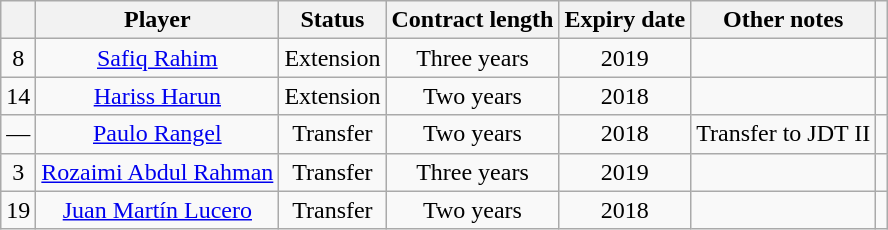<table class="wikitable" Style="text-align: center">
<tr>
<th></th>
<th>Player</th>
<th>Status</th>
<th>Contract length</th>
<th>Expiry date</th>
<th>Other notes</th>
<th></th>
</tr>
<tr>
<td>8</td>
<td><a href='#'>Safiq Rahim</a></td>
<td>Extension</td>
<td>Three years</td>
<td>2019</td>
<td></td>
<td></td>
</tr>
<tr>
<td>14</td>
<td><a href='#'>Hariss Harun</a></td>
<td>Extension</td>
<td>Two years</td>
<td>2018</td>
<td></td>
<td></td>
</tr>
<tr>
<td>—</td>
<td><a href='#'>Paulo Rangel</a></td>
<td>Transfer</td>
<td>Two years</td>
<td>2018</td>
<td>Transfer to JDT II</td>
<td></td>
</tr>
<tr>
<td>3</td>
<td><a href='#'>Rozaimi Abdul Rahman</a></td>
<td>Transfer</td>
<td>Three years</td>
<td>2019</td>
<td></td>
<td></td>
</tr>
<tr>
<td>19</td>
<td><a href='#'>Juan Martín Lucero</a></td>
<td>Transfer</td>
<td>Two years</td>
<td>2018</td>
<td></td>
<td></td>
</tr>
</table>
